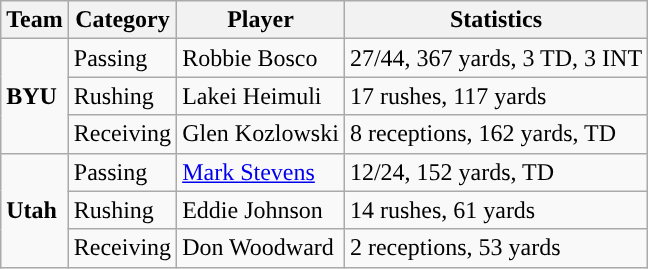<table class="wikitable" style="float: left;">
<tr>
<th>Team</th>
<th>Category</th>
<th>Player</th>
<th>Statistics</th>
</tr>
<tr>
<td rowspan=3><strong>BYU</strong></td>
<td>Passing</td>
<td>Robbie Bosco</td>
<td>27/44, 367 yards, 3 TD, 3 INT</td>
</tr>
<tr>
<td>Rushing</td>
<td>Lakei Heimuli</td>
<td>17 rushes, 117 yards</td>
</tr>
<tr>
<td>Receiving</td>
<td>Glen Kozlowski</td>
<td>8 receptions, 162 yards, TD</td>
</tr>
<tr>
<td rowspan=3><strong>Utah</strong></td>
<td>Passing</td>
<td><a href='#'>Mark Stevens</a></td>
<td>12/24, 152 yards, TD</td>
</tr>
<tr>
<td>Rushing</td>
<td>Eddie Johnson</td>
<td>14 rushes, 61 yards</td>
</tr>
<tr>
<td>Receiving</td>
<td>Don Woodward</td>
<td>2 receptions, 53 yards</td>
</tr>
</table>
